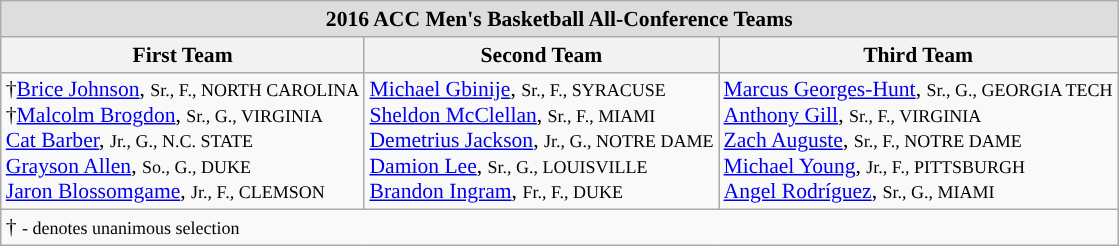<table class="wikitable" style="white-space:nowrap; font-size:90%;">
<tr>
<td colspan="7" style="text-align:center; background:#ddd;"><strong>2016 ACC Men's Basketball All-Conference Teams</strong></td>
</tr>
<tr>
<th>First Team</th>
<th>Second Team</th>
<th>Third Team</th>
</tr>
<tr>
<td>†<a href='#'>Brice Johnson</a>, <small>Sr., F., NORTH CAROLINA</small><br>†<a href='#'>Malcolm Brogdon</a>, <small>Sr., G., VIRGINIA</small><br><a href='#'>Cat Barber</a>, <small>Jr., G., N.C. STATE</small><br><a href='#'>Grayson Allen</a>, <small>So., G., DUKE</small><br><a href='#'>Jaron Blossomgame</a>, <small>Jr., F., CLEMSON</small><br></td>
<td><a href='#'>Michael Gbinije</a>, <small>Sr., F., SYRACUSE</small><br><a href='#'>Sheldon McClellan</a>, <small>Sr., F., MIAMI</small><br><a href='#'>Demetrius Jackson</a>, <small>Jr., G., NOTRE DAME</small><br><a href='#'>Damion Lee</a>, <small>Sr., G., LOUISVILLE</small><br><a href='#'>Brandon Ingram</a>, <small>Fr., F., DUKE</small><br></td>
<td><a href='#'>Marcus Georges-Hunt</a>, <small>Sr., G., GEORGIA TECH</small><br><a href='#'>Anthony Gill</a>, <small>Sr., F., VIRGINIA</small><br><a href='#'>Zach Auguste</a>, <small>Sr., F., NOTRE DAME</small><br><a href='#'>Michael Young</a>, <small>Jr., F., PITTSBURGH</small><br><a href='#'>Angel Rodríguez</a>, <small>Sr., G., MIAMI</small><br></td>
</tr>
<tr>
<td colspan="5" style="text-align:left;">† <small>- denotes unanimous selection</small></td>
</tr>
</table>
